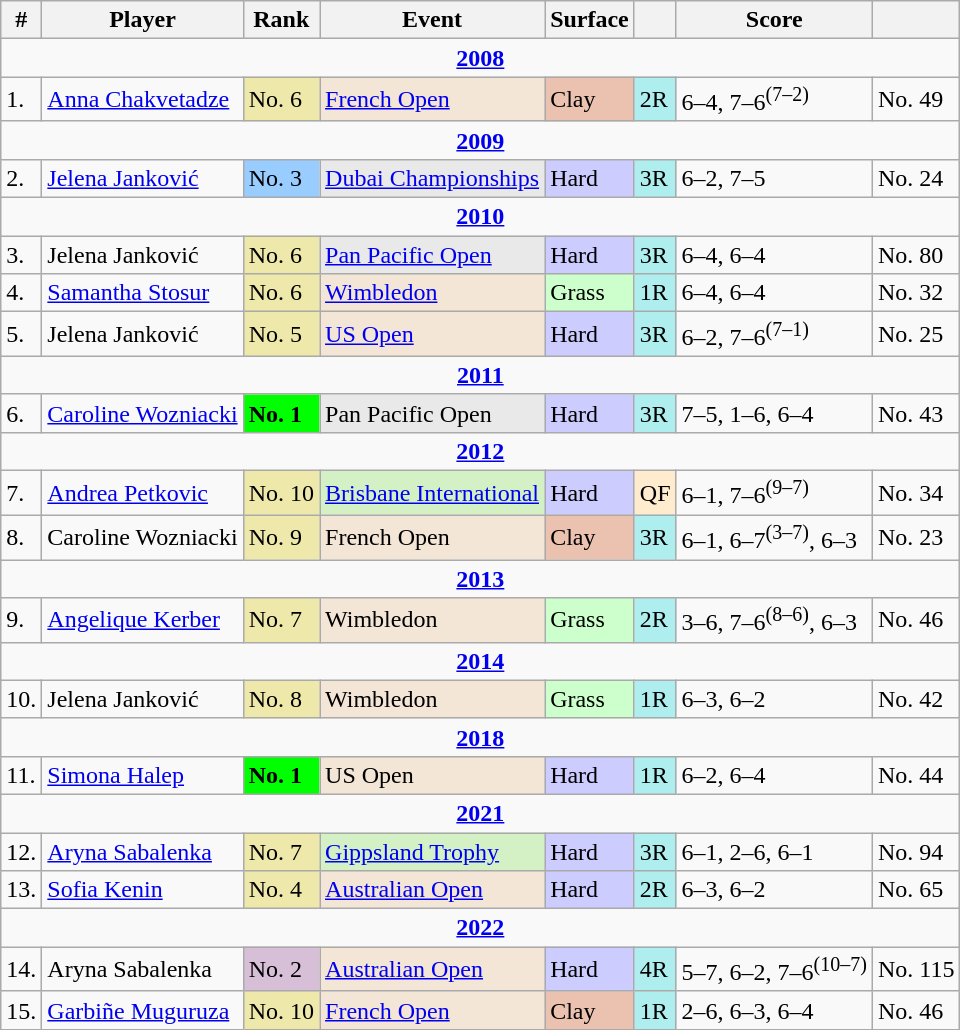<table class="wikitable sortable">
<tr>
<th>#</th>
<th>Player</th>
<th>Rank</th>
<th>Event</th>
<th>Surface</th>
<th></th>
<th class="unsortable">Score</th>
<th></th>
</tr>
<tr>
<td colspan="8" align="center"><a href='#'><strong>2008</strong></a></td>
</tr>
<tr>
<td>1.</td>
<td> <a href='#'>Anna Chakvetadze</a></td>
<td bgcolor=EEE8AA>No. 6</td>
<td bgcolor=f3e6d7><a href='#'>French Open</a></td>
<td bgcolor=ebc2af>Clay</td>
<td bgcolor=afeeee>2R</td>
<td>6–4, 7–6<sup>(7–2)</sup></td>
<td>No. 49</td>
</tr>
<tr>
<td colspan="8" align="center"><a href='#'><strong>2009</strong></a></td>
</tr>
<tr>
<td>2.</td>
<td> <a href='#'>Jelena Janković</a></td>
<td bgcolor=99CCFF>No. 3</td>
<td bgcolor=e9e9e9><a href='#'>Dubai Championships</a></td>
<td bgcolor=CCCCFF>Hard</td>
<td bgcolor=afeeee>3R</td>
<td>6–2, 7–5</td>
<td>No. 24</td>
</tr>
<tr>
<td colspan="8" align="center"><a href='#'><strong>2010</strong></a></td>
</tr>
<tr>
<td>3.</td>
<td> Jelena Janković</td>
<td bgcolor=EEE8AA>No. 6</td>
<td bgcolor=e9e9e9><a href='#'>Pan Pacific Open</a></td>
<td bgcolor=CCCCFF>Hard</td>
<td bgcolor=AFEEEE>3R</td>
<td>6–4, 6–4</td>
<td>No. 80</td>
</tr>
<tr>
<td>4.</td>
<td> <a href='#'>Samantha Stosur</a></td>
<td bgcolor=EEE8AA>No. 6</td>
<td bgcolor=f3e6d7><a href='#'>Wimbledon</a></td>
<td bgcolor=CCFFCC>Grass</td>
<td bgcolor=afeeee>1R</td>
<td>6–4, 6–4</td>
<td>No. 32</td>
</tr>
<tr>
<td>5.</td>
<td> Jelena Janković</td>
<td bgcolor=EEE8AA>No. 5</td>
<td bgcolor=f3e6d7><a href='#'>US Open</a></td>
<td bgcolor=CCCCFF>Hard</td>
<td bgcolor=afeeee>3R</td>
<td>6–2, 7–6<sup>(7–1)</sup></td>
<td>No. 25</td>
</tr>
<tr>
<td colspan="8" align="center"><a href='#'><strong>2011</strong></a></td>
</tr>
<tr>
<td>6.</td>
<td> <a href='#'>Caroline Wozniacki</a></td>
<td bgcolor=lime><strong>No. 1</strong></td>
<td bgcolor=E9E9E9>Pan Pacific Open</td>
<td bgcolor=CCCCFF>Hard</td>
<td bgcolor=AFEEEE>3R</td>
<td>7–5, 1–6, 6–4</td>
<td>No. 43</td>
</tr>
<tr>
<td colspan="8" align="center"><a href='#'><strong>2012</strong></a></td>
</tr>
<tr>
<td>7.</td>
<td> <a href='#'>Andrea Petkovic</a></td>
<td bgcolor=EEE8AA>No. 10</td>
<td bgcolor="D4F1C5"><a href='#'>Brisbane International</a></td>
<td bgcolor=CCCCFF>Hard</td>
<td bgcolor=FFEBCD>QF</td>
<td>6–1, 7–6<sup>(9–7)</sup></td>
<td>No. 34</td>
</tr>
<tr>
<td>8.</td>
<td> Caroline Wozniacki</td>
<td bgcolor=EEE8AA>No. 9</td>
<td bgcolor=f3e6d7>French Open</td>
<td bgcolor=EBC2AF>Clay</td>
<td bgcolor=afeeee>3R</td>
<td>6–1, 6–7<sup>(3–7)</sup>, 6–3</td>
<td>No. 23</td>
</tr>
<tr>
<td colspan="8" align="center"><a href='#'><strong>2013</strong></a></td>
</tr>
<tr>
<td>9.</td>
<td> <a href='#'>Angelique Kerber</a></td>
<td bgcolor=EEE8AA>No. 7</td>
<td bgcolor=F3e6d7>Wimbledon</td>
<td bgcolor=ccffcc>Grass</td>
<td bgcolor=afeeee>2R</td>
<td>3–6, 7–6<sup>(8–6)</sup>, 6–3</td>
<td>No. 46</td>
</tr>
<tr>
<td colspan="8" align="center"><a href='#'><strong>2014</strong></a></td>
</tr>
<tr>
<td>10.</td>
<td> Jelena Janković</td>
<td bgcolor=EEE8AA>No. 8</td>
<td bgcolor=F3e6d7>Wimbledon</td>
<td bgcolor=ccffcc>Grass</td>
<td bgcolor=afeeee>1R</td>
<td>6–3, 6–2</td>
<td>No. 42</td>
</tr>
<tr>
<td colspan="8" align="center"><a href='#'><strong>2018</strong></a></td>
</tr>
<tr>
<td>11.</td>
<td> <a href='#'>Simona Halep</a></td>
<td bgcolor=lime><strong>No. 1</strong></td>
<td bgcolor=F3e6d7>US Open</td>
<td bgcolor=ccccff>Hard</td>
<td bgcolor=afeeee>1R</td>
<td>6–2, 6–4</td>
<td>No. 44</td>
</tr>
<tr>
<td colspan="8" align="center"><a href='#'><strong>2021</strong></a></td>
</tr>
<tr>
<td>12.</td>
<td> <a href='#'>Aryna Sabalenka</a></td>
<td bgcolor=EEE8AA>No. 7</td>
<td bgcolor="D4F1C5"><a href='#'>Gippsland Trophy</a></td>
<td bgcolor=ccccff>Hard</td>
<td bgcolor=afeeee>3R</td>
<td>6–1, 2–6, 6–1</td>
<td>No. 94</td>
</tr>
<tr>
<td>13.</td>
<td> <a href='#'>Sofia Kenin</a></td>
<td bgcolor=EEE8AA>No. 4</td>
<td bgcolor=f3e6d7><a href='#'>Australian Open</a></td>
<td bgcolor=CCCCFF>Hard</td>
<td bgcolor=afeeee>2R</td>
<td>6–3, 6–2</td>
<td>No. 65</td>
</tr>
<tr>
<td colspan="8" align="center"><a href='#'><strong>2022</strong></a></td>
</tr>
<tr>
<td>14.</td>
<td> Aryna Sabalenka</td>
<td bgcolor=thistle>No. 2</td>
<td bgcolor=f3e6d7><a href='#'>Australian Open</a></td>
<td bgcolor=CCCCFF>Hard</td>
<td bgcolor=afeeee>4R</td>
<td>5–7, 6–2, 7–6<sup>(10–7)</sup></td>
<td>No. 115</td>
</tr>
<tr>
<td>15.</td>
<td> <a href='#'>Garbiñe Muguruza</a></td>
<td bgcolor=eee8AA>No. 10</td>
<td bgcolor=f3e6d7><a href='#'>French Open</a></td>
<td bgcolor=ebc2af>Clay</td>
<td bgcolor=afeeee>1R</td>
<td>2–6, 6–3, 6–4</td>
<td>No. 46</td>
</tr>
</table>
